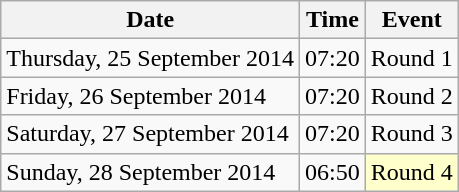<table class = "wikitable">
<tr>
<th>Date</th>
<th>Time</th>
<th>Event</th>
</tr>
<tr>
<td>Thursday, 25 September 2014</td>
<td>07:20</td>
<td>Round 1</td>
</tr>
<tr>
<td>Friday, 26 September 2014</td>
<td>07:20</td>
<td>Round 2</td>
</tr>
<tr>
<td>Saturday, 27 September 2014</td>
<td>07:20</td>
<td>Round 3</td>
</tr>
<tr>
<td>Sunday, 28 September 2014</td>
<td>06:50</td>
<td style="background:#ffffcc;">Round 4</td>
</tr>
</table>
